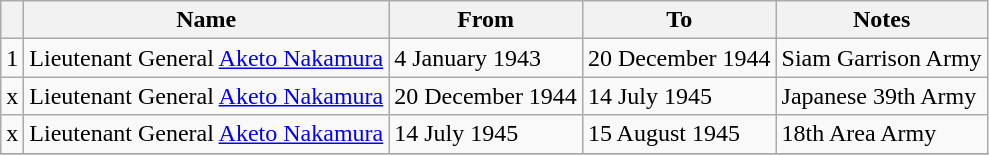<table class=wikitable>
<tr>
<th></th>
<th>Name</th>
<th>From</th>
<th>To</th>
<th>Notes</th>
</tr>
<tr>
<td>1</td>
<td>Lieutenant General <a href='#'>Aketo Nakamura</a></td>
<td>4 January 1943</td>
<td>20 December 1944</td>
<td>Siam Garrison Army</td>
</tr>
<tr>
<td>x</td>
<td>Lieutenant General <a href='#'>Aketo Nakamura</a></td>
<td>20 December 1944</td>
<td>14 July 1945</td>
<td>Japanese 39th Army</td>
</tr>
<tr>
<td>x</td>
<td>Lieutenant General <a href='#'>Aketo Nakamura</a></td>
<td>14 July 1945</td>
<td>15 August 1945</td>
<td>18th Area Army</td>
</tr>
<tr>
</tr>
</table>
